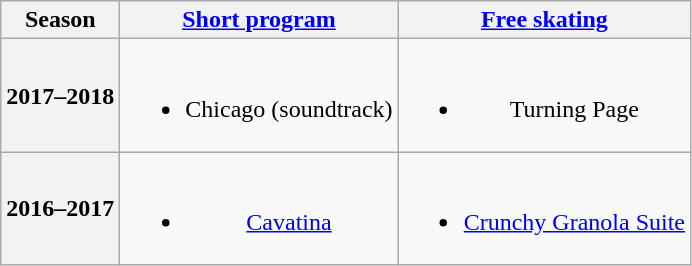<table class=wikitable style=text-align:center>
<tr>
<th>Season</th>
<th><a href='#'>Short program</a></th>
<th><a href='#'>Free skating</a></th>
</tr>
<tr>
<th>2017–2018 <br> </th>
<td><br><ul><li>Chicago (soundtrack) <br></li></ul></td>
<td><br><ul><li>Turning Page <br> </li></ul></td>
</tr>
<tr>
<th>2016–2017 <br> </th>
<td><br><ul><li><a href='#'>Cavatina</a> <br></li></ul></td>
<td><br><ul><li><a href='#'>Crunchy Granola Suite</a> <br></li></ul></td>
</tr>
</table>
